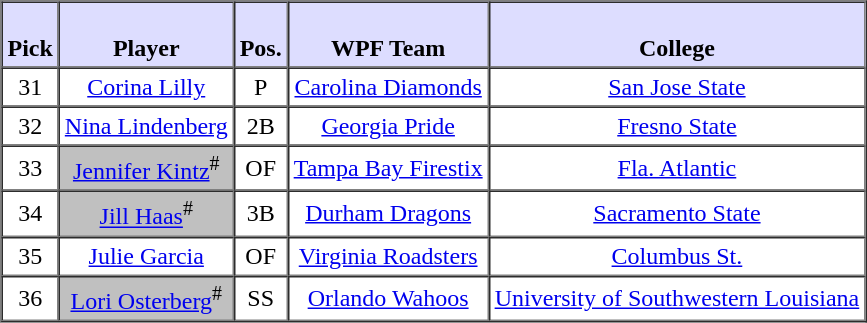<table style="text-align: center" border="1" cellpadding="3" cellspacing="0">
<tr>
<th style="background:#ddf;"><br>Pick</th>
<th style="background:#ddf;"><br>Player</th>
<th style="background:#ddf;"><br>Pos.</th>
<th style="background:#ddf;"><br>WPF Team</th>
<th style="background:#ddf;"><br>College</th>
</tr>
<tr>
<td>31</td>
<td><a href='#'>Corina Lilly</a></td>
<td>P</td>
<td><a href='#'>Carolina Diamonds</a></td>
<td><a href='#'>San Jose State</a></td>
</tr>
<tr>
<td>32</td>
<td><a href='#'>Nina Lindenberg</a></td>
<td>2B</td>
<td><a href='#'>Georgia Pride</a></td>
<td><a href='#'>Fresno State</a></td>
</tr>
<tr>
<td>33</td>
<td style="background:#C0C0C0;"><a href='#'>Jennifer Kintz</a><sup>#</sup></td>
<td>OF</td>
<td><a href='#'>Tampa Bay Firestix</a></td>
<td><a href='#'>Fla. Atlantic</a></td>
</tr>
<tr>
<td>34</td>
<td style="background:#C0C0C0;"><a href='#'>Jill Haas</a><sup>#</sup></td>
<td>3B</td>
<td><a href='#'>Durham Dragons</a></td>
<td><a href='#'>Sacramento State</a></td>
</tr>
<tr>
<td>35</td>
<td><a href='#'>Julie Garcia</a></td>
<td>OF</td>
<td><a href='#'>Virginia Roadsters</a></td>
<td><a href='#'>Columbus St.</a></td>
</tr>
<tr>
<td>36</td>
<td style="background:#C0C0C0;"><a href='#'>Lori Osterberg</a><sup>#</sup></td>
<td>SS</td>
<td><a href='#'>Orlando Wahoos</a></td>
<td><a href='#'>University of Southwestern Louisiana </a></td>
</tr>
</table>
